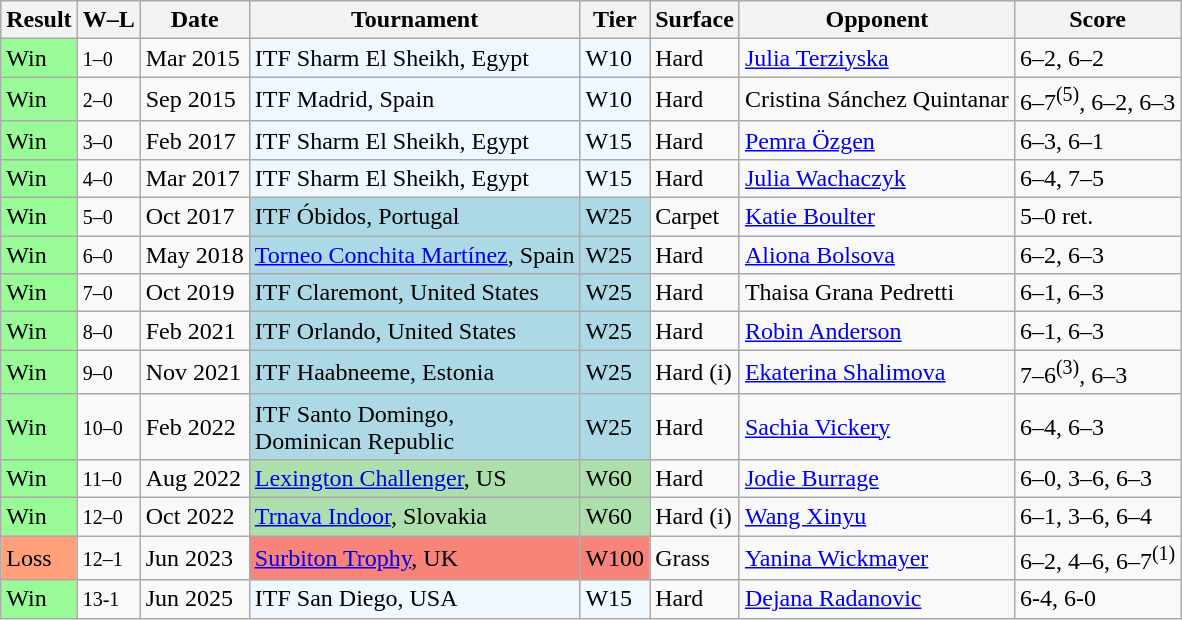<table class="sortable wikitable">
<tr>
<th>Result</th>
<th class="unsortable">W–L</th>
<th>Date</th>
<th>Tournament</th>
<th>Tier</th>
<th>Surface</th>
<th>Opponent</th>
<th class="unsortable">Score</th>
</tr>
<tr>
<td style="background:#98fb98;">Win</td>
<td><small>1–0</small></td>
<td>Mar 2015</td>
<td style="background:#f0f8ff;">ITF Sharm El Sheikh, Egypt</td>
<td style="background:#f0f8ff;">W10</td>
<td>Hard</td>
<td> <a href='#'>Julia Terziyska</a></td>
<td>6–2, 6–2</td>
</tr>
<tr>
<td style="background:#98fb98;">Win</td>
<td><small>2–0</small></td>
<td>Sep 2015</td>
<td style="background:#f0f8ff;">ITF Madrid, Spain</td>
<td style="background:#f0f8ff;">W10</td>
<td>Hard</td>
<td> Cristina Sánchez Quintanar</td>
<td>6–7<sup>(5)</sup>, 6–2, 6–3</td>
</tr>
<tr>
<td style="background:#98fb98;">Win</td>
<td><small>3–0</small></td>
<td>Feb 2017</td>
<td style="background:#f0f8ff;">ITF Sharm El Sheikh, Egypt</td>
<td style="background:#f0f8ff;">W15</td>
<td>Hard</td>
<td> <a href='#'>Pemra Özgen</a></td>
<td>6–3, 6–1</td>
</tr>
<tr>
<td style="background:#98fb98;">Win</td>
<td><small>4–0</small></td>
<td>Mar 2017</td>
<td style="background:#f0f8ff;">ITF Sharm El Sheikh, Egypt</td>
<td style="background:#f0f8ff;">W15</td>
<td>Hard</td>
<td> <a href='#'>Julia Wachaczyk</a></td>
<td>6–4, 7–5</td>
</tr>
<tr>
<td style="background:#98fb98;">Win</td>
<td><small>5–0</small></td>
<td>Oct 2017</td>
<td style="background:lightblue;">ITF Óbidos, Portugal</td>
<td style="background:lightblue;">W25</td>
<td>Carpet</td>
<td> <a href='#'>Katie Boulter</a></td>
<td>5–0 ret.</td>
</tr>
<tr>
<td style="background:#98fb98;">Win</td>
<td><small>6–0</small></td>
<td>May 2018</td>
<td style="background:lightblue;"><a href='#'>Torneo Conchita Martínez</a>, Spain</td>
<td style="background:lightblue;">W25</td>
<td>Hard</td>
<td> <a href='#'>Aliona Bolsova</a></td>
<td>6–2, 6–3</td>
</tr>
<tr>
<td style="background:#98fb98;">Win</td>
<td><small>7–0</small></td>
<td>Oct 2019</td>
<td style="background:lightblue;">ITF Claremont, United States</td>
<td style="background:lightblue;">W25</td>
<td>Hard</td>
<td> Thaisa Grana Pedretti</td>
<td>6–1, 6–3</td>
</tr>
<tr>
<td style="background:#98fb98;">Win</td>
<td><small>8–0</small></td>
<td>Feb 2021</td>
<td style="background:lightblue;">ITF Orlando, United States</td>
<td style="background:lightblue;">W25</td>
<td>Hard</td>
<td> <a href='#'>Robin Anderson</a></td>
<td>6–1, 6–3</td>
</tr>
<tr>
<td style="background:#98fb98;">Win</td>
<td><small>9–0</small></td>
<td>Nov 2021</td>
<td style="background:lightblue;">ITF Haabneeme, Estonia</td>
<td style="background:lightblue;">W25</td>
<td>Hard (i)</td>
<td> <a href='#'>Ekaterina Shalimova</a></td>
<td>7–6<sup>(3)</sup>, 6–3</td>
</tr>
<tr>
<td style="background:#98fb98;">Win</td>
<td><small>10–0</small></td>
<td>Feb 2022</td>
<td style="background:lightblue;">ITF Santo Domingo, <br>Dominican Republic</td>
<td style="background:lightblue;">W25</td>
<td>Hard</td>
<td> <a href='#'>Sachia Vickery</a></td>
<td>6–4, 6–3</td>
</tr>
<tr>
<td style="background:#98fb98;">Win</td>
<td><small>11–0</small></td>
<td>Aug 2022</td>
<td style=background:#addfad><a href='#'>Lexington Challenger</a>, US</td>
<td style=background:#addfad>W60</td>
<td>Hard</td>
<td> <a href='#'>Jodie Burrage</a></td>
<td>6–0, 3–6, 6–3</td>
</tr>
<tr>
<td style="background:#98fb98;">Win</td>
<td><small>12–0</small></td>
<td>Oct 2022</td>
<td style=background:#addfad><a href='#'>Trnava Indoor</a>, Slovakia</td>
<td style=background:#addfad>W60</td>
<td>Hard (i)</td>
<td> <a href='#'>Wang Xinyu</a></td>
<td>6–1, 3–6, 6–4</td>
</tr>
<tr>
<td style="background:#ffa07a;">Loss</td>
<td><small>12–1</small></td>
<td>Jun 2023</td>
<td style=background:#f88379><a href='#'>Surbiton Trophy</a>, UK</td>
<td style=background:#f88379>W100</td>
<td>Grass</td>
<td> <a href='#'>Yanina Wickmayer</a></td>
<td>6–2, 4–6, 6–7<sup>(1)</sup></td>
</tr>
<tr>
<td style="background:#98fb98;">Win</td>
<td><small>13-1</small></td>
<td>Jun 2025</td>
<td style="background:#f0f8ff;">ITF San Diego, USA</td>
<td style="background:#f0f8ff;">W15</td>
<td>Hard</td>
<td> <a href='#'>Dejana Radanovic</a></td>
<td>6-4, 6-0</td>
</tr>
</table>
